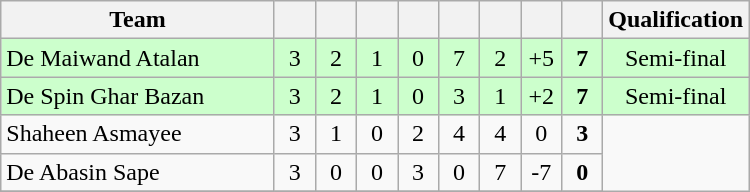<table class="wikitable" style="text-align:center">
<tr>
<th width="175">Team</th>
<th width="20"></th>
<th width="20"></th>
<th width="20"></th>
<th width="20"></th>
<th width="20"></th>
<th width="20"></th>
<th width="20"></th>
<th width="20"></th>
<th width="30">Qualification</th>
</tr>
<tr bgcolor="#ccffcc">
<td align=left>De Maiwand Atalan</td>
<td>3</td>
<td>2</td>
<td>1</td>
<td>0</td>
<td>7</td>
<td>2</td>
<td>+5</td>
<td><strong>7</strong></td>
<td>Semi-final</td>
</tr>
<tr bgcolor="#ccffcc">
<td align=left>De Spin Ghar Bazan</td>
<td>3</td>
<td>2</td>
<td>1</td>
<td>0</td>
<td>3</td>
<td>1</td>
<td>+2</td>
<td><strong>7</strong></td>
<td>Semi-final</td>
</tr>
<tr>
<td align=left>Shaheen Asmayee</td>
<td>3</td>
<td>1</td>
<td>0</td>
<td>2</td>
<td>4</td>
<td>4</td>
<td>0</td>
<td><strong>3</strong></td>
</tr>
<tr>
<td align=left>De Abasin Sape</td>
<td>3</td>
<td>0</td>
<td>0</td>
<td>3</td>
<td>0</td>
<td>7</td>
<td>-7</td>
<td><strong>0</strong></td>
</tr>
<tr>
</tr>
</table>
